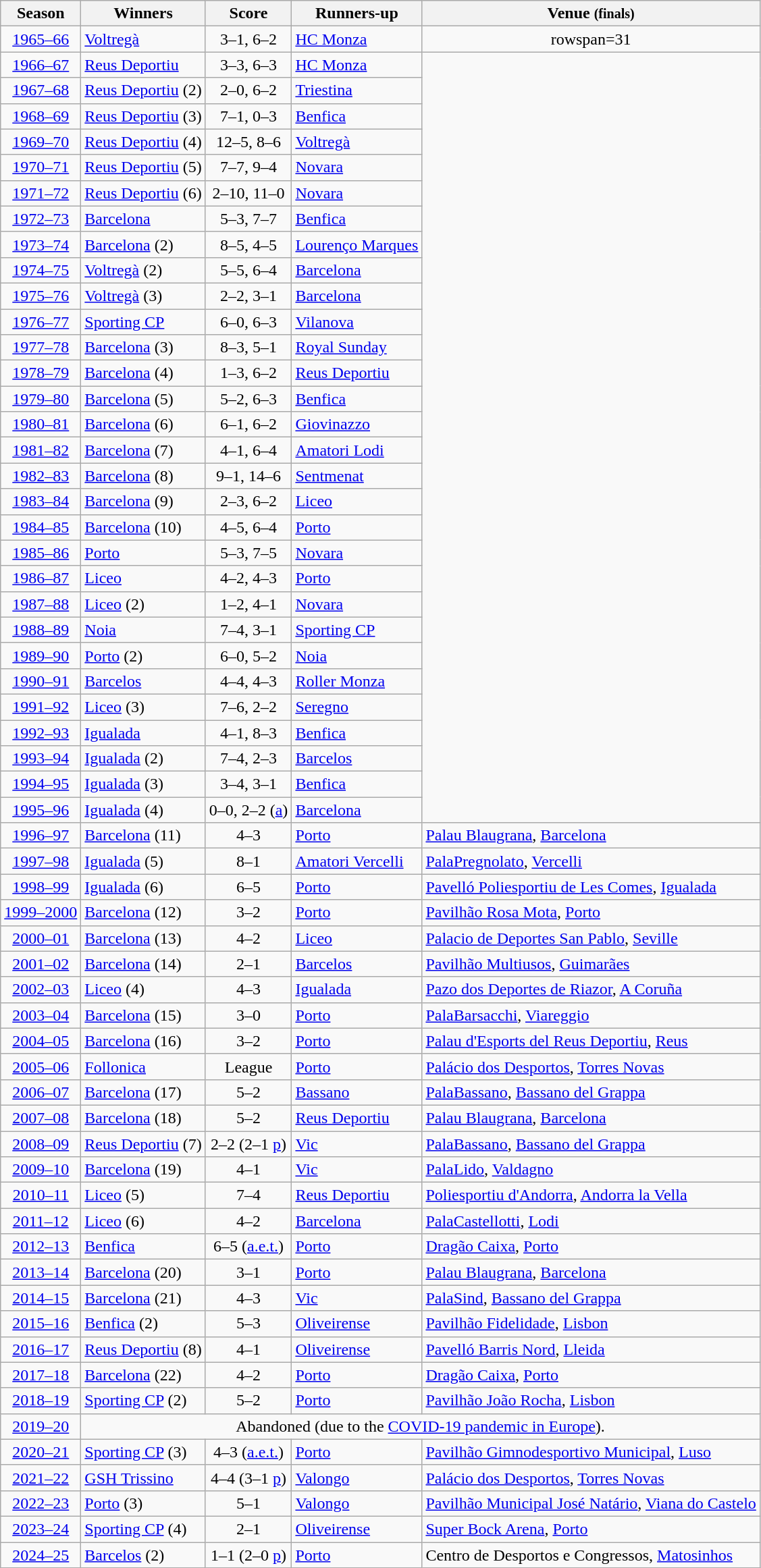<table class="wikitable sortable plainrowheaders" style="text-align:center">
<tr>
<th scope="col">Season</th>
<th scope="col">Winners</th>
<th scope="col" class="unsortable">Score</th>
<th scope="col">Runners-up</th>
<th scope="col">Venue <small>(finals)</small></th>
</tr>
<tr>
<td scope="row"><a href='#'>1965–66</a></td>
<td align=left> <a href='#'>Voltregà</a></td>
<td>3–1, 6–2</td>
<td align=left> <a href='#'>HC Monza</a></td>
<td>rowspan=31 </td>
</tr>
<tr>
<td scope="row"><a href='#'>1966–67</a></td>
<td align=left> <a href='#'>Reus Deportiu</a></td>
<td>3–3, 6–3</td>
<td align=left> <a href='#'>HC Monza</a></td>
</tr>
<tr>
<td scope="row"><a href='#'>1967–68</a></td>
<td align=left> <a href='#'>Reus Deportiu</a> (2)</td>
<td>2–0, 6–2</td>
<td align=left> <a href='#'>Triestina</a></td>
</tr>
<tr>
<td scope="row"><a href='#'>1968–69</a></td>
<td align=left> <a href='#'>Reus Deportiu</a> (3)</td>
<td>7–1, 0–3</td>
<td align=left> <a href='#'>Benfica</a></td>
</tr>
<tr>
<td scope="row"><a href='#'>1969–70</a></td>
<td align=left> <a href='#'>Reus Deportiu</a> (4)</td>
<td>12–5, 8–6</td>
<td align=left> <a href='#'>Voltregà</a></td>
</tr>
<tr>
<td scope="row"><a href='#'>1970–71</a></td>
<td align=left> <a href='#'>Reus Deportiu</a> (5)</td>
<td>7–7, 9–4</td>
<td align=left> <a href='#'>Novara</a></td>
</tr>
<tr>
<td scope="row"><a href='#'>1971–72</a></td>
<td align=left> <a href='#'>Reus Deportiu</a> (6)</td>
<td>2–10, 11–0</td>
<td align=left> <a href='#'>Novara</a></td>
</tr>
<tr>
<td scope="row"><a href='#'>1972–73</a></td>
<td align=left> <a href='#'>Barcelona</a></td>
<td>5–3, 7–7</td>
<td align=left> <a href='#'>Benfica</a></td>
</tr>
<tr>
<td scope="row"><a href='#'>1973–74</a></td>
<td align=left> <a href='#'>Barcelona</a> (2)</td>
<td>8–5, 4–5</td>
<td align=left> <a href='#'>Lourenço Marques</a></td>
</tr>
<tr>
<td scope="row"><a href='#'>1974–75</a></td>
<td align=left> <a href='#'>Voltregà</a> (2)</td>
<td>5–5, 6–4</td>
<td align=left> <a href='#'>Barcelona</a></td>
</tr>
<tr>
<td scope="row"><a href='#'>1975–76</a></td>
<td align=left> <a href='#'>Voltregà</a> (3)</td>
<td>2–2, 3–1</td>
<td align=left> <a href='#'>Barcelona</a></td>
</tr>
<tr>
<td scope="row"><a href='#'>1976–77</a></td>
<td align=left> <a href='#'>Sporting CP</a></td>
<td>6–0, 6–3</td>
<td align=left> <a href='#'>Vilanova</a></td>
</tr>
<tr>
<td scope="row"><a href='#'>1977–78</a></td>
<td align=left> <a href='#'>Barcelona</a> (3)</td>
<td>8–3, 5–1</td>
<td align=left> <a href='#'>Royal Sunday</a></td>
</tr>
<tr>
<td scope="row"><a href='#'>1978–79</a></td>
<td align=left> <a href='#'>Barcelona</a> (4)</td>
<td>1–3, 6–2</td>
<td align=left> <a href='#'>Reus Deportiu</a></td>
</tr>
<tr>
<td scope="row"><a href='#'>1979–80</a></td>
<td align=left> <a href='#'>Barcelona</a> (5)</td>
<td>5–2, 6–3</td>
<td align=left> <a href='#'>Benfica</a></td>
</tr>
<tr>
<td scope="row"><a href='#'>1980–81</a></td>
<td align=left> <a href='#'>Barcelona</a> (6)</td>
<td>6–1, 6–2</td>
<td align=left> <a href='#'>Giovinazzo</a></td>
</tr>
<tr>
<td scope="row"><a href='#'>1981–82</a></td>
<td align=left> <a href='#'>Barcelona</a> (7)</td>
<td>4–1, 6–4</td>
<td align=left> <a href='#'>Amatori Lodi</a></td>
</tr>
<tr>
<td scope="row"><a href='#'>1982–83</a></td>
<td align=left> <a href='#'>Barcelona</a> (8)</td>
<td>9–1, 14–6</td>
<td align=left> <a href='#'>Sentmenat</a></td>
</tr>
<tr>
<td scope="row"><a href='#'>1983–84</a></td>
<td align=left> <a href='#'>Barcelona</a> (9)</td>
<td>2–3, 6–2</td>
<td align=left> <a href='#'>Liceo</a></td>
</tr>
<tr>
<td scope="row"><a href='#'>1984–85</a></td>
<td align=left> <a href='#'>Barcelona</a> (10)</td>
<td>4–5, 6–4</td>
<td align=left> <a href='#'>Porto</a></td>
</tr>
<tr>
<td scope="row"><a href='#'>1985–86</a></td>
<td align=left> <a href='#'>Porto</a></td>
<td>5–3, 7–5</td>
<td align=left> <a href='#'>Novara</a></td>
</tr>
<tr>
<td scope="row"><a href='#'>1986–87</a></td>
<td align=left> <a href='#'>Liceo</a></td>
<td>4–2, 4–3</td>
<td align=left> <a href='#'>Porto</a></td>
</tr>
<tr>
<td scope="row"><a href='#'>1987–88</a></td>
<td align=left> <a href='#'>Liceo</a> (2)</td>
<td>1–2, 4–1</td>
<td align=left> <a href='#'>Novara</a></td>
</tr>
<tr>
<td scope="row"><a href='#'>1988–89</a></td>
<td align=left> <a href='#'>Noia</a></td>
<td>7–4, 3–1</td>
<td align=left> <a href='#'>Sporting CP</a></td>
</tr>
<tr>
<td scope="row"><a href='#'>1989–90</a></td>
<td align=left> <a href='#'>Porto</a> (2)</td>
<td>6–0, 5–2</td>
<td align=left> <a href='#'>Noia</a></td>
</tr>
<tr>
<td scope="row"><a href='#'>1990–91</a></td>
<td align=left> <a href='#'>Barcelos</a></td>
<td>4–4, 4–3</td>
<td align=left> <a href='#'>Roller Monza</a></td>
</tr>
<tr>
<td scope="row"><a href='#'>1991–92</a></td>
<td align=left> <a href='#'>Liceo</a> (3)</td>
<td>7–6, 2–2</td>
<td align=left> <a href='#'>Seregno</a></td>
</tr>
<tr>
<td scope="row"><a href='#'>1992–93</a></td>
<td align=left> <a href='#'>Igualada</a></td>
<td>4–1, 8–3</td>
<td align=left> <a href='#'>Benfica</a></td>
</tr>
<tr>
<td scope="row"><a href='#'>1993–94</a></td>
<td align=left> <a href='#'>Igualada</a> (2)</td>
<td>7–4, 2–3</td>
<td align=left> <a href='#'>Barcelos</a></td>
</tr>
<tr>
<td scope="row"><a href='#'>1994–95</a></td>
<td align=left> <a href='#'>Igualada</a> (3)</td>
<td>3–4, 3–1</td>
<td align=left> <a href='#'>Benfica</a></td>
</tr>
<tr>
<td scope="row"><a href='#'>1995–96</a></td>
<td align=left> <a href='#'>Igualada</a> (4)</td>
<td>0–0, 2–2 (<a href='#'>a</a>)</td>
<td align=left> <a href='#'>Barcelona</a></td>
</tr>
<tr>
<td scope="row"><a href='#'>1996–97</a></td>
<td align=left> <a href='#'>Barcelona</a> (11)</td>
<td>4–3</td>
<td align=left> <a href='#'>Porto</a></td>
<td align=left> <a href='#'>Palau Blaugrana</a>, <a href='#'>Barcelona</a></td>
</tr>
<tr>
<td scope="row"><a href='#'>1997–98</a></td>
<td align=left> <a href='#'>Igualada</a> (5)</td>
<td>8–1</td>
<td align=left> <a href='#'>Amatori Vercelli</a></td>
<td align=left> <a href='#'>PalaPregnolato</a>, <a href='#'>Vercelli</a></td>
</tr>
<tr>
<td scope="row"><a href='#'>1998–99</a></td>
<td align=left> <a href='#'>Igualada</a> (6)</td>
<td>6–5</td>
<td align=left> <a href='#'>Porto</a></td>
<td align=left> <a href='#'>Pavelló Poliesportiu de Les Comes</a>, <a href='#'>Igualada</a></td>
</tr>
<tr>
<td scope="row"><a href='#'>1999–2000</a></td>
<td align=left> <a href='#'>Barcelona</a> (12)</td>
<td>3–2</td>
<td align=left> <a href='#'>Porto</a></td>
<td align=left> <a href='#'>Pavilhão Rosa Mota</a>, <a href='#'>Porto</a></td>
</tr>
<tr>
<td scope="row"><a href='#'>2000–01</a></td>
<td align=left> <a href='#'>Barcelona</a> (13)</td>
<td>4–2</td>
<td align=left> <a href='#'>Liceo</a></td>
<td align=left> <a href='#'>Palacio de Deportes San Pablo</a>, <a href='#'>Seville</a></td>
</tr>
<tr>
<td scope="row"><a href='#'>2001–02</a></td>
<td align=left> <a href='#'>Barcelona</a> (14)</td>
<td>2–1</td>
<td align=left> <a href='#'>Barcelos</a></td>
<td align=left> <a href='#'>Pavilhão Multiusos</a>, <a href='#'>Guimarães</a></td>
</tr>
<tr>
<td scope="row"><a href='#'>2002–03</a></td>
<td align=left> <a href='#'>Liceo</a> (4)</td>
<td>4–3</td>
<td align=left> <a href='#'>Igualada</a></td>
<td align=left> <a href='#'>Pazo dos Deportes de Riazor</a>, <a href='#'>A Coruña</a></td>
</tr>
<tr>
<td scope="row"><a href='#'>2003–04</a></td>
<td align=left> <a href='#'>Barcelona</a> (15)</td>
<td>3–0</td>
<td align=left> <a href='#'>Porto</a></td>
<td align=left> <a href='#'>PalaBarsacchi</a>, <a href='#'>Viareggio</a></td>
</tr>
<tr>
<td scope="row"><a href='#'>2004–05</a></td>
<td align=left> <a href='#'>Barcelona</a> (16)</td>
<td>3–2</td>
<td align=left> <a href='#'>Porto</a></td>
<td align=left> <a href='#'>Palau d'Esports del Reus Deportiu</a>, <a href='#'>Reus</a></td>
</tr>
<tr>
<td scope="row"><a href='#'>2005–06</a></td>
<td align=left> <a href='#'>Follonica</a></td>
<td>League</td>
<td align=left> <a href='#'>Porto</a></td>
<td align=left> <a href='#'>Palácio dos Desportos</a>, <a href='#'>Torres Novas</a></td>
</tr>
<tr>
<td scope="row"><a href='#'>2006–07</a></td>
<td align=left> <a href='#'>Barcelona</a> (17)</td>
<td>5–2</td>
<td align=left> <a href='#'>Bassano</a></td>
<td align=left> <a href='#'>PalaBassano</a>, <a href='#'>Bassano del Grappa</a></td>
</tr>
<tr>
<td scope="row"><a href='#'>2007–08</a></td>
<td align=left> <a href='#'>Barcelona</a> (18)</td>
<td>5–2</td>
<td align=left> <a href='#'>Reus Deportiu</a></td>
<td align=left> <a href='#'>Palau Blaugrana</a>, <a href='#'>Barcelona</a></td>
</tr>
<tr>
<td scope="row"><a href='#'>2008–09</a></td>
<td align=left> <a href='#'>Reus Deportiu</a> (7)</td>
<td>2–2 (2–1 <a href='#'>p</a>)</td>
<td align=left> <a href='#'>Vic</a></td>
<td align=left> <a href='#'>PalaBassano</a>, <a href='#'>Bassano del Grappa</a></td>
</tr>
<tr>
<td scope="row"><a href='#'>2009–10</a></td>
<td align=left> <a href='#'>Barcelona</a> (19)</td>
<td>4–1</td>
<td align=left> <a href='#'>Vic</a></td>
<td align=left> <a href='#'>PalaLido</a>, <a href='#'>Valdagno</a></td>
</tr>
<tr>
<td scope="row"><a href='#'>2010–11</a></td>
<td align=left> <a href='#'>Liceo</a> (5)</td>
<td>7–4</td>
<td align=left> <a href='#'>Reus Deportiu</a></td>
<td align=left> <a href='#'>Poliesportiu d'Andorra</a>, <a href='#'>Andorra la Vella</a></td>
</tr>
<tr>
<td scope="row"><a href='#'>2011–12</a></td>
<td align=left> <a href='#'>Liceo</a> (6)</td>
<td>4–2</td>
<td align=left> <a href='#'>Barcelona</a></td>
<td align=left> <a href='#'>PalaCastellotti</a>, <a href='#'>Lodi</a></td>
</tr>
<tr>
<td scope="row"><a href='#'>2012–13</a></td>
<td align=left> <a href='#'>Benfica</a></td>
<td>6–5 (<a href='#'>a.e.t.</a>)</td>
<td align=left> <a href='#'>Porto</a></td>
<td align=left> <a href='#'>Dragão Caixa</a>, <a href='#'>Porto</a></td>
</tr>
<tr>
<td scope="row"><a href='#'>2013–14</a></td>
<td align=left> <a href='#'>Barcelona</a> (20)</td>
<td>3–1</td>
<td align=left> <a href='#'>Porto</a></td>
<td align=left> <a href='#'>Palau Blaugrana</a>, <a href='#'>Barcelona</a></td>
</tr>
<tr>
<td scope="row"><a href='#'>2014–15</a></td>
<td align=left> <a href='#'>Barcelona</a> (21)</td>
<td>4–3</td>
<td align=left> <a href='#'>Vic</a></td>
<td align=left> <a href='#'>PalaSind</a>, <a href='#'>Bassano del Grappa</a></td>
</tr>
<tr>
<td scope="row"><a href='#'>2015–16</a></td>
<td align=left>  <a href='#'>Benfica</a> (2)</td>
<td>5–3</td>
<td align=left> <a href='#'>Oliveirense</a></td>
<td align=left> <a href='#'>Pavilhão Fidelidade</a>, <a href='#'>Lisbon</a></td>
</tr>
<tr>
<td scope="row"><a href='#'>2016–17</a></td>
<td align=left> <a href='#'>Reus Deportiu</a> (8)</td>
<td>4–1</td>
<td align=left> <a href='#'>Oliveirense</a></td>
<td align=left> <a href='#'>Pavelló Barris Nord</a>, <a href='#'>Lleida</a></td>
</tr>
<tr>
<td scope="row"><a href='#'>2017–18</a></td>
<td align=left> <a href='#'>Barcelona</a> (22)</td>
<td>4–2</td>
<td align=left> <a href='#'>Porto</a></td>
<td align=left> <a href='#'>Dragão Caixa</a>, <a href='#'>Porto</a></td>
</tr>
<tr>
<td scope="row"><a href='#'>2018–19</a></td>
<td align=left> <a href='#'>Sporting CP</a> (2)</td>
<td>5–2</td>
<td align=left> <a href='#'>Porto</a></td>
<td align=left> <a href='#'>Pavilhão João Rocha</a>, <a href='#'>Lisbon</a></td>
</tr>
<tr>
<td scope="row"><a href='#'>2019–20</a></td>
<td colspan=4>Abandoned (due to the <a href='#'>COVID-19 pandemic in Europe</a>).</td>
</tr>
<tr>
<td scope="row"><a href='#'>2020–21</a></td>
<td align=left> <a href='#'>Sporting CP</a> (3)</td>
<td>4–3 (<a href='#'>a.e.t.</a>)</td>
<td align=left> <a href='#'>Porto</a></td>
<td align=left> <a href='#'>Pavilhão Gimnodesportivo Municipal</a>, <a href='#'>Luso</a></td>
</tr>
<tr>
<td scope="row"><a href='#'>2021–22</a></td>
<td align=left> <a href='#'>GSH Trissino</a></td>
<td>4–4 (3–1 <a href='#'>p</a>)</td>
<td align=left> <a href='#'>Valongo</a></td>
<td align=left> <a href='#'>Palácio dos Desportos</a>, <a href='#'>Torres Novas</a></td>
</tr>
<tr>
<td scope="row"><a href='#'>2022–23</a></td>
<td align=left> <a href='#'>Porto</a> (3)</td>
<td>5–1</td>
<td align=left> <a href='#'>Valongo</a></td>
<td align=left> <a href='#'>Pavilhão Municipal José Natário</a>, <a href='#'>Viana do Castelo</a></td>
</tr>
<tr>
<td scope="row"><a href='#'>2023–24</a></td>
<td align=left> <a href='#'>Sporting CP</a> (4)</td>
<td>2–1</td>
<td align=left> <a href='#'>Oliveirense</a></td>
<td align=left> <a href='#'>Super Bock Arena</a>, <a href='#'>Porto</a></td>
</tr>
<tr>
<td scope="row"><a href='#'>2024–25</a></td>
<td align="left"> <a href='#'>Barcelos</a> (2)</td>
<td>1–1 (2–0 <a href='#'>p</a>)</td>
<td align="left"> <a href='#'>Porto</a></td>
<td align="left"> Centro de Desportos e Congressos, <a href='#'>Matosinhos</a></td>
</tr>
</table>
